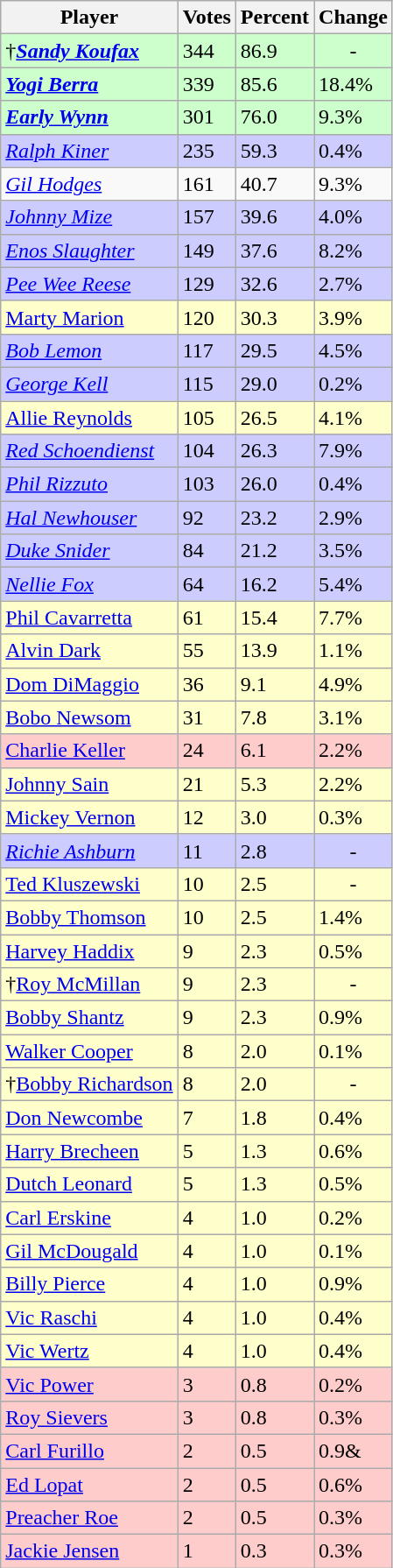<table class="wikitable">
<tr>
<th>Player</th>
<th>Votes</th>
<th>Percent</th>
<th>Change</th>
</tr>
<tr bgcolor="#ccffcc">
<td>†<strong><em><a href='#'>Sandy Koufax</a></em></strong></td>
<td>344</td>
<td>86.9</td>
<td align=center>-</td>
</tr>
<tr bgcolor="#ccffcc">
<td><strong><em><a href='#'>Yogi Berra</a></em></strong></td>
<td>339</td>
<td>85.6</td>
<td align="left"> 18.4%</td>
</tr>
<tr bgcolor="#ccffcc">
<td><strong><em><a href='#'>Early Wynn</a></em></strong></td>
<td>301</td>
<td>76.0</td>
<td align="left"> 9.3%</td>
</tr>
<tr bgcolor="#ccccff">
<td><em><a href='#'>Ralph Kiner</a></em></td>
<td>235</td>
<td>59.3</td>
<td align="left"> 0.4%</td>
</tr>
<tr -bgcolor="#ccccff">
<td><em><a href='#'>Gil Hodges</a></em></td>
<td>161</td>
<td>40.7</td>
<td align="left"> 9.3%</td>
</tr>
<tr bgcolor="#ccccff">
<td><em><a href='#'>Johnny Mize</a></em></td>
<td>157</td>
<td>39.6</td>
<td align="left"> 4.0%</td>
</tr>
<tr bgcolor="#ccccff">
<td><em><a href='#'>Enos Slaughter</a></em></td>
<td>149</td>
<td>37.6</td>
<td align="left"> 8.2%</td>
</tr>
<tr bgcolor="#ccccff">
<td><em><a href='#'>Pee Wee Reese</a></em></td>
<td>129</td>
<td>32.6</td>
<td align="left"> 2.7%</td>
</tr>
<tr bgcolor="#ffffcc">
<td><a href='#'>Marty Marion</a></td>
<td>120</td>
<td>30.3</td>
<td align="left"> 3.9%</td>
</tr>
<tr bgcolor="#ccccff">
<td><em><a href='#'>Bob Lemon</a></em></td>
<td>117</td>
<td>29.5</td>
<td align="left"> 4.5%</td>
</tr>
<tr bgcolor="#ccccff">
<td><em><a href='#'>George Kell</a></em></td>
<td>115</td>
<td>29.0</td>
<td align="left"> 0.2%</td>
</tr>
<tr bgcolor="#ffffcc">
<td><a href='#'>Allie Reynolds</a></td>
<td>105</td>
<td>26.5</td>
<td align="left"> 4.1%</td>
</tr>
<tr bgcolor="#ccccff">
<td><em><a href='#'>Red Schoendienst</a></em></td>
<td>104</td>
<td>26.3</td>
<td align="left"> 7.9%</td>
</tr>
<tr bgcolor="#ccccff">
<td><em><a href='#'>Phil Rizzuto</a></em></td>
<td>103</td>
<td>26.0</td>
<td align="left"> 0.4%</td>
</tr>
<tr bgcolor="#ccccff">
<td><em><a href='#'>Hal Newhouser</a></em></td>
<td>92</td>
<td>23.2</td>
<td align="left"> 2.9%</td>
</tr>
<tr bgcolor="#ccccff">
<td><em><a href='#'>Duke Snider</a></em></td>
<td>84</td>
<td>21.2</td>
<td align="left"> 3.5%</td>
</tr>
<tr bgcolor="#ccccff">
<td><em><a href='#'>Nellie Fox</a></em></td>
<td>64</td>
<td>16.2</td>
<td align="left"> 5.4%</td>
</tr>
<tr bgcolor="#ffffcc">
<td><a href='#'>Phil Cavarretta</a></td>
<td>61</td>
<td>15.4</td>
<td align="left"> 7.7%</td>
</tr>
<tr bgcolor="#ffffcc">
<td><a href='#'>Alvin Dark</a></td>
<td>55</td>
<td>13.9</td>
<td align="left"> 1.1%</td>
</tr>
<tr bgcolor="#ffffcc">
<td><a href='#'>Dom DiMaggio</a></td>
<td>36</td>
<td>9.1</td>
<td align="left"> 4.9%</td>
</tr>
<tr bgcolor="#ffffcc">
<td><a href='#'>Bobo Newsom</a></td>
<td>31</td>
<td>7.8</td>
<td align="left"> 3.1%</td>
</tr>
<tr bgcolor="#ffcccc">
<td><a href='#'>Charlie Keller</a></td>
<td>24</td>
<td>6.1</td>
<td align="left"> 2.2%</td>
</tr>
<tr bgcolor="#ffffcc">
<td><a href='#'>Johnny Sain</a></td>
<td>21</td>
<td>5.3</td>
<td align="left"> 2.2%</td>
</tr>
<tr bgcolor="#ffffcc">
<td><a href='#'>Mickey Vernon</a></td>
<td>12</td>
<td>3.0</td>
<td align="left"> 0.3%</td>
</tr>
<tr bgcolor="#ccccff">
<td><em><a href='#'>Richie Ashburn</a></em></td>
<td>11</td>
<td>2.8</td>
<td align=center>-</td>
</tr>
<tr bgcolor="#ffffcc">
<td><a href='#'>Ted Kluszewski</a></td>
<td>10</td>
<td>2.5</td>
<td align=center>-</td>
</tr>
<tr bgcolor="#ffffcc">
<td><a href='#'>Bobby Thomson</a></td>
<td>10</td>
<td>2.5</td>
<td align="left"> 1.4%</td>
</tr>
<tr bgcolor="#ffffcc">
<td><a href='#'>Harvey Haddix</a></td>
<td>9</td>
<td>2.3</td>
<td align="left"> 0.5%</td>
</tr>
<tr bgcolor="#ffffcc">
<td>†<a href='#'>Roy McMillan</a></td>
<td>9</td>
<td>2.3</td>
<td align=center>-</td>
</tr>
<tr bgcolor="#ffffcc">
<td><a href='#'>Bobby Shantz</a></td>
<td>9</td>
<td>2.3</td>
<td align="left"> 0.9%</td>
</tr>
<tr bgcolor="#ffffcc">
<td><a href='#'>Walker Cooper</a></td>
<td>8</td>
<td>2.0</td>
<td align="left"> 0.1%</td>
</tr>
<tr bgcolor="#ffffcc">
<td>†<a href='#'>Bobby Richardson</a></td>
<td>8</td>
<td>2.0</td>
<td align=center>-</td>
</tr>
<tr bgcolor="#ffffcc">
<td><a href='#'>Don Newcombe</a></td>
<td>7</td>
<td>1.8</td>
<td align="left"> 0.4%</td>
</tr>
<tr bgcolor="#ffffcc">
<td><a href='#'>Harry Brecheen</a></td>
<td>5</td>
<td>1.3</td>
<td align="left"> 0.6%</td>
</tr>
<tr bgcolor="#ffffcc">
<td><a href='#'>Dutch Leonard</a></td>
<td>5</td>
<td>1.3</td>
<td align="left"> 0.5%</td>
</tr>
<tr bgcolor="#ffffcc">
<td><a href='#'>Carl Erskine</a></td>
<td>4</td>
<td>1.0</td>
<td align="left"> 0.2%</td>
</tr>
<tr bgcolor="#ffffcc">
<td><a href='#'>Gil McDougald</a></td>
<td>4</td>
<td>1.0</td>
<td align="left"> 0.1%</td>
</tr>
<tr bgcolor="#ffffcc">
<td><a href='#'>Billy Pierce</a></td>
<td>4</td>
<td>1.0</td>
<td align="left"> 0.9%</td>
</tr>
<tr bgcolor="#ffffcc">
<td><a href='#'>Vic Raschi</a></td>
<td>4</td>
<td>1.0</td>
<td align="left"> 0.4%</td>
</tr>
<tr bgcolor="#ffffcc">
<td><a href='#'>Vic Wertz</a></td>
<td>4</td>
<td>1.0</td>
<td align="left"> 0.4%</td>
</tr>
<tr bgcolor="#ffcccc">
<td><a href='#'>Vic Power</a></td>
<td>3</td>
<td>0.8</td>
<td align="left"> 0.2%</td>
</tr>
<tr bgcolor="#ffcccc">
<td><a href='#'>Roy Sievers</a></td>
<td>3</td>
<td>0.8</td>
<td align="left"> 0.3%</td>
</tr>
<tr bgcolor="#ffcccc">
<td><a href='#'>Carl Furillo</a></td>
<td>2</td>
<td>0.5</td>
<td align="left"> 0.9&</td>
</tr>
<tr bgcolor="#ffcccc">
<td><a href='#'>Ed Lopat</a></td>
<td>2</td>
<td>0.5</td>
<td align="left"> 0.6%</td>
</tr>
<tr bgcolor="#ffcccc">
<td><a href='#'>Preacher Roe</a></td>
<td>2</td>
<td>0.5</td>
<td align="left"> 0.3%</td>
</tr>
<tr bgcolor="#ffcccc">
<td><a href='#'>Jackie Jensen</a></td>
<td>1</td>
<td>0.3</td>
<td align="left"> 0.3%</td>
</tr>
</table>
